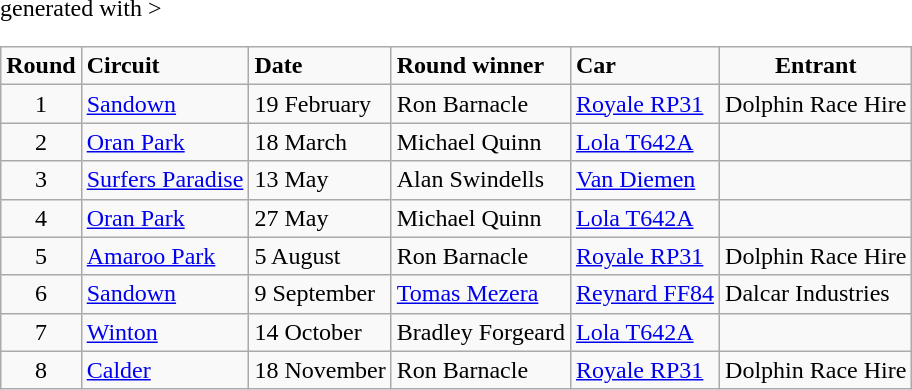<table class="wikitable" <hiddentext>generated with >
<tr style="font-weight:bold">
<td height="14" align="center">Round</td>
<td>Circuit</td>
<td>Date</td>
<td>Round winner</td>
<td>Car</td>
<td align="center">Entrant</td>
</tr>
<tr>
<td height="14" align="center">1</td>
<td><a href='#'>Sandown</a></td>
<td>19 February</td>
<td>Ron Barnacle</td>
<td><a href='#'>Royale RP31</a></td>
<td>Dolphin Race Hire</td>
</tr>
<tr>
<td height="14" align="center">2</td>
<td><a href='#'>Oran Park</a></td>
<td>18 March</td>
<td>Michael Quinn</td>
<td><a href='#'>Lola T642A</a></td>
<td align="center"></td>
</tr>
<tr>
<td height="14" align="center">3</td>
<td><a href='#'>Surfers Paradise</a></td>
<td>13 May</td>
<td>Alan Swindells</td>
<td><a href='#'>Van Diemen</a></td>
<td align="center"></td>
</tr>
<tr>
<td height="14" align="center">4</td>
<td><a href='#'>Oran Park</a></td>
<td>27 May</td>
<td>Michael Quinn</td>
<td><a href='#'>Lola T642A</a></td>
<td align="center"></td>
</tr>
<tr>
<td height="14" align="center">5</td>
<td><a href='#'>Amaroo Park</a></td>
<td>5 August</td>
<td>Ron Barnacle</td>
<td><a href='#'>Royale RP31</a></td>
<td>Dolphin Race Hire</td>
</tr>
<tr>
<td height="14" align="center">6</td>
<td><a href='#'>Sandown</a></td>
<td>9 September</td>
<td><a href='#'>Tomas Mezera</a></td>
<td><a href='#'>Reynard FF84</a></td>
<td>Dalcar Industries</td>
</tr>
<tr>
<td height="14" align="center">7</td>
<td><a href='#'>Winton</a></td>
<td>14 October</td>
<td>Bradley Forgeard</td>
<td><a href='#'>Lola T642A</a></td>
<td align="center"></td>
</tr>
<tr>
<td height="14" align="center">8</td>
<td><a href='#'>Calder</a></td>
<td>18 November</td>
<td>Ron Barnacle</td>
<td><a href='#'>Royale RP31</a></td>
<td>Dolphin Race Hire</td>
</tr>
</table>
